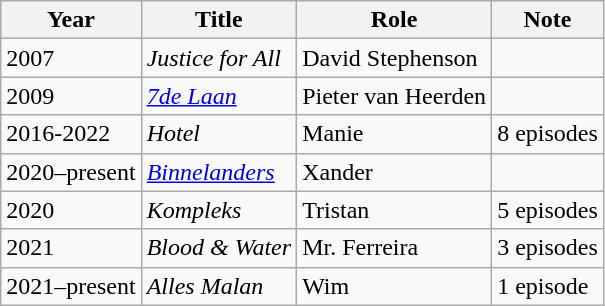<table class="wikitable sortable">
<tr>
<th>Year</th>
<th>Title</th>
<th>Role</th>
<th>Note</th>
</tr>
<tr>
<td>2007</td>
<td><em>Justice for All</em></td>
<td>David Stephenson</td>
<td></td>
</tr>
<tr>
<td>2009</td>
<td><em><a href='#'>7de Laan</a></em></td>
<td>Pieter van Heerden</td>
<td></td>
</tr>
<tr>
<td>2016-2022</td>
<td><em>Hotel</em></td>
<td>Manie</td>
<td>8 episodes</td>
</tr>
<tr>
<td>2020–present</td>
<td><em><a href='#'>Binnelanders</a></em></td>
<td>Xander</td>
<td></td>
</tr>
<tr>
<td>2020</td>
<td><em>Kompleks</em></td>
<td>Tristan</td>
<td>5 episodes</td>
</tr>
<tr>
<td>2021</td>
<td><em>Blood & Water</em></td>
<td>Mr. Ferreira</td>
<td>3 episodes</td>
</tr>
<tr>
<td>2021–present</td>
<td><em>Alles Malan</em></td>
<td>Wim</td>
<td>1 episode</td>
</tr>
</table>
